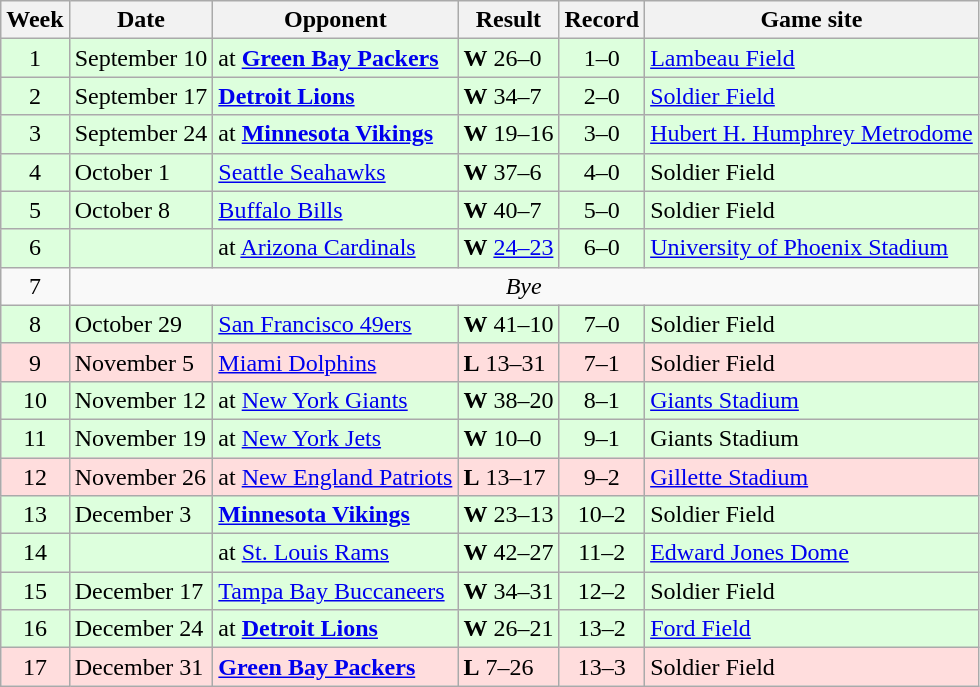<table class="wikitable">
<tr>
<th>Week</th>
<th>Date</th>
<th>Opponent</th>
<th>Result</th>
<th>Record</th>
<th>Game site</th>
</tr>
<tr style="background:#dfd;">
<td style="text-align:center;">1</td>
<td>September 10</td>
<td>at <strong><a href='#'>Green Bay Packers</a></strong></td>
<td><strong>W</strong>  26–0</td>
<td align="center">1–0</td>
<td><a href='#'>Lambeau Field</a></td>
</tr>
<tr style="background:#dfd;">
<td style="text-align:center;">2</td>
<td>September 17</td>
<td><strong><a href='#'>Detroit Lions</a></strong></td>
<td><strong>W</strong> 34–7</td>
<td align="center">2–0</td>
<td><a href='#'>Soldier Field</a></td>
</tr>
<tr style="background:#dfd;">
<td style="text-align:center;">3</td>
<td>September 24</td>
<td>at <strong><a href='#'>Minnesota Vikings</a></strong></td>
<td><strong>W</strong> 19–16</td>
<td align="center">3–0</td>
<td><a href='#'>Hubert H. Humphrey Metrodome</a></td>
</tr>
<tr style="background:#dfd;">
<td style="text-align:center;">4</td>
<td>October 1</td>
<td><a href='#'>Seattle Seahawks</a></td>
<td><strong>W</strong> 37–6</td>
<td align="center">4–0</td>
<td>Soldier Field</td>
</tr>
<tr style="background:#dfd;">
<td style="text-align:center;">5</td>
<td>October 8</td>
<td><a href='#'>Buffalo Bills</a></td>
<td><strong>W</strong> 40–7</td>
<td align="center">5–0</td>
<td>Soldier Field</td>
</tr>
<tr style="background:#dfd;">
<td style="text-align:center;">6</td>
<td></td>
<td>at <a href='#'>Arizona Cardinals</a></td>
<td><strong>W</strong> <a href='#'>24–23</a></td>
<td align="center">6–0</td>
<td><a href='#'>University of Phoenix Stadium</a></td>
</tr>
<tr style="text-align:center;">
<td>7</td>
<td colspan="6" style="text-align:center;"><em>Bye</em></td>
</tr>
<tr style="background:#dfd;">
<td style="text-align:center;">8</td>
<td>October 29</td>
<td><a href='#'>San Francisco 49ers</a></td>
<td><strong>W</strong> 41–10</td>
<td align="center">7–0</td>
<td>Soldier Field</td>
</tr>
<tr style="background:#fdd;">
<td style="text-align:center;">9</td>
<td>November 5</td>
<td><a href='#'>Miami Dolphins</a></td>
<td><strong>L</strong> 13–31</td>
<td align="center">7–1</td>
<td>Soldier Field</td>
</tr>
<tr style="background:#dfd;">
<td style="text-align:center;">10</td>
<td>November 12</td>
<td>at <a href='#'>New York Giants</a></td>
<td><strong>W</strong> 38–20</td>
<td align="center">8–1</td>
<td><a href='#'>Giants Stadium</a></td>
</tr>
<tr style="background:#dfd;">
<td style="text-align:center;">11</td>
<td>November 19</td>
<td>at <a href='#'>New York Jets</a></td>
<td><strong>W</strong> 10–0</td>
<td align="center">9–1</td>
<td>Giants Stadium</td>
</tr>
<tr style="background:#fdd;">
<td style="text-align:center;">12</td>
<td>November 26</td>
<td>at <a href='#'>New England Patriots</a></td>
<td><strong>L</strong> 13–17</td>
<td align="center">9–2</td>
<td><a href='#'>Gillette Stadium</a></td>
</tr>
<tr style="background:#dfd;">
<td style="text-align:center;">13</td>
<td>December 3</td>
<td><strong><a href='#'>Minnesota Vikings</a></strong></td>
<td><strong>W</strong> 23–13</td>
<td align="center">10–2</td>
<td>Soldier Field</td>
</tr>
<tr style="background:#dfd;">
<td style="text-align:center;">14</td>
<td></td>
<td>at <a href='#'>St. Louis Rams</a></td>
<td><strong>W</strong> 42–27</td>
<td align="center">11–2</td>
<td><a href='#'>Edward Jones Dome</a></td>
</tr>
<tr style="background:#dfd;">
<td style="text-align:center;">15</td>
<td>December 17</td>
<td><a href='#'>Tampa Bay Buccaneers</a></td>
<td><strong>W</strong> 34–31 </td>
<td align="center">12–2</td>
<td>Soldier Field</td>
</tr>
<tr style="background:#dfd;">
<td style="text-align:center;">16</td>
<td>December 24</td>
<td>at <strong><a href='#'>Detroit Lions</a></strong></td>
<td><strong>W</strong> 26–21</td>
<td align="center">13–2</td>
<td><a href='#'>Ford Field</a></td>
</tr>
<tr style="background:#fdd;">
<td style="text-align:center;">17</td>
<td>December 31</td>
<td><strong><a href='#'>Green Bay Packers</a></strong></td>
<td><strong>L</strong> 7–26</td>
<td align="center">13–3</td>
<td>Soldier Field</td>
</tr>
</table>
